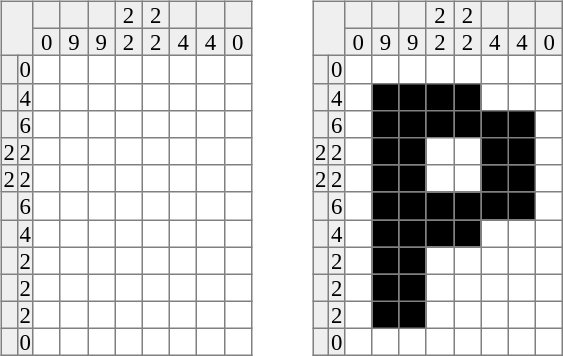<table style="vertical-align:bottom">
<tr>
<td><br><table style="background-color: #fff; border-style:solid; border-width:1px; border-collapse:collapse; empty-cells:show; font-size:95%; line-height:1em; text-align:center;" rules="all">
<tr style="background:#EFEFEF">
<td rowspan="2" colspan="2"></td>
<td style="width:1em"></td>
<td style="width:1em"></td>
<td style="width:1em"></td>
<td style="width:1em">2</td>
<td style="width:1em">2</td>
<td style="width:1em"></td>
<td style="width:1em"></td>
<td style="width:1em"></td>
</tr>
<tr style="background:#EFEFEF">
<td>0</td>
<td>9</td>
<td>9</td>
<td>2</td>
<td>2</td>
<td>4</td>
<td>4</td>
<td>0</td>
</tr>
<tr>
<td style="background:#EFEFEF"></td>
<td style="background:#EFEFEF">0</td>
<td></td>
<td></td>
<td></td>
<td></td>
<td></td>
<td></td>
<td></td>
<td></td>
</tr>
<tr>
<td style="background:#EFEFEF"></td>
<td style="background:#EFEFEF">4</td>
<td></td>
<td></td>
<td></td>
<td></td>
<td></td>
<td></td>
<td></td>
<td></td>
</tr>
<tr>
<td style="background:#EFEFEF"></td>
<td style="background:#EFEFEF">6</td>
<td></td>
<td></td>
<td></td>
<td></td>
<td></td>
<td></td>
<td></td>
<td></td>
</tr>
<tr>
<td style="background:#EFEFEF">2</td>
<td style="background:#EFEFEF">2</td>
<td></td>
<td></td>
<td></td>
<td></td>
<td></td>
<td></td>
<td></td>
<td></td>
</tr>
<tr>
<td style="background:#EFEFEF">2</td>
<td style="background:#EFEFEF">2</td>
<td></td>
<td></td>
<td></td>
<td></td>
<td></td>
<td></td>
<td></td>
<td></td>
</tr>
<tr>
<td style="background:#EFEFEF"></td>
<td style="background:#EFEFEF">6</td>
<td></td>
<td></td>
<td></td>
<td></td>
<td></td>
<td></td>
<td></td>
<td></td>
</tr>
<tr>
<td style="background:#EFEFEF"></td>
<td style="background:#EFEFEF">4</td>
<td></td>
<td></td>
<td></td>
<td></td>
<td></td>
<td></td>
<td></td>
<td></td>
</tr>
<tr>
<td style="background:#EFEFEF"></td>
<td style="background:#EFEFEF">2</td>
<td></td>
<td></td>
<td></td>
<td></td>
<td></td>
<td></td>
<td></td>
<td></td>
</tr>
<tr>
<td style="background:#EFEFEF"></td>
<td style="background:#EFEFEF">2</td>
<td></td>
<td></td>
<td></td>
<td></td>
<td></td>
<td></td>
<td></td>
<td></td>
</tr>
<tr>
<td style="background:#EFEFEF"></td>
<td style="background:#EFEFEF">2</td>
<td></td>
<td></td>
<td></td>
<td></td>
<td></td>
<td></td>
<td></td>
<td></td>
</tr>
<tr>
<td style="background:#EFEFEF"></td>
<td style="background:#EFEFEF">0</td>
<td></td>
<td></td>
<td></td>
<td></td>
<td></td>
<td></td>
<td></td>
<td></td>
</tr>
</table>
</td>
<td style="width:2em"></td>
<td><br><table style="background-color: #fff; border-style:solid; border-width:1px; border-collapse:collapse; empty-cells:show; font-size:95%; line-height:1em; text-align:center;" rules="all">
<tr style="background:#EFEFEF">
<td rowspan="2" colspan="2"></td>
<td style="width:1em"></td>
<td style="width:1em"></td>
<td style="width:1em"></td>
<td style="width:1em">2</td>
<td style="width:1em">2</td>
<td style="width:1em"></td>
<td style="width:1em"></td>
<td style="width:1em"></td>
</tr>
<tr style="background:#EFEFEF">
<td>0</td>
<td>9</td>
<td>9</td>
<td>2</td>
<td>2</td>
<td>4</td>
<td>4</td>
<td>0</td>
</tr>
<tr>
<td style="background:#EFEFEF"></td>
<td style="background:#EFEFEF">0</td>
<td></td>
<td></td>
<td></td>
<td></td>
<td></td>
<td></td>
<td></td>
<td></td>
</tr>
<tr>
<td style="background:#EFEFEF"></td>
<td style="background:#EFEFEF">4</td>
<td></td>
<td style="background:#000000"></td>
<td style="background:#000000"></td>
<td style="background:#000000"></td>
<td style="background:#000000"></td>
<td></td>
<td></td>
<td></td>
</tr>
<tr>
<td style="background:#EFEFEF"></td>
<td style="background:#EFEFEF">6</td>
<td></td>
<td style="background:#000000"></td>
<td style="background:#000000"></td>
<td style="background:#000000"></td>
<td style="background:#000000"></td>
<td style="background:#000000"></td>
<td style="background:#000000"></td>
<td></td>
</tr>
<tr>
<td style="background:#EFEFEF">2</td>
<td style="background:#EFEFEF">2</td>
<td></td>
<td style="background:#000000"></td>
<td style="background:#000000"></td>
<td></td>
<td></td>
<td style="background:#000000"></td>
<td style="background:#000000"></td>
<td></td>
</tr>
<tr>
<td style="background:#EFEFEF">2</td>
<td style="background:#EFEFEF">2</td>
<td></td>
<td style="background:#000000"></td>
<td style="background:#000000"></td>
<td></td>
<td></td>
<td style="background:#000000"></td>
<td style="background:#000000"></td>
<td></td>
</tr>
<tr>
<td style="background:#EFEFEF"></td>
<td style="background:#EFEFEF">6</td>
<td></td>
<td style="background:#000000"></td>
<td style="background:#000000"></td>
<td style="background:#000000"></td>
<td style="background:#000000"></td>
<td style="background:#000000"></td>
<td style="background:#000000"></td>
<td></td>
</tr>
<tr>
<td style="background:#EFEFEF"></td>
<td style="background:#EFEFEF">4</td>
<td></td>
<td style="background:#000000"></td>
<td style="background:#000000"></td>
<td style="background:#000000"></td>
<td style="background:#000000"></td>
<td></td>
<td></td>
<td></td>
</tr>
<tr>
<td style="background:#EFEFEF"></td>
<td style="background:#EFEFEF">2</td>
<td></td>
<td style="background:#000000"></td>
<td style="background:#000000"></td>
<td></td>
<td></td>
<td></td>
<td></td>
<td></td>
</tr>
<tr>
<td style="background:#EFEFEF"></td>
<td style="background:#EFEFEF">2</td>
<td></td>
<td style="background:#000000"></td>
<td style="background:#000000"></td>
<td></td>
<td></td>
<td></td>
<td></td>
<td></td>
</tr>
<tr>
<td style="background:#EFEFEF"></td>
<td style="background:#EFEFEF">2</td>
<td></td>
<td style="background:#000000"></td>
<td style="background:#000000"></td>
<td></td>
<td></td>
<td></td>
<td></td>
<td></td>
</tr>
<tr>
<td style="background:#EFEFEF"></td>
<td style="background:#EFEFEF">0</td>
<td></td>
<td></td>
<td></td>
<td></td>
<td></td>
<td></td>
<td></td>
<td></td>
</tr>
</table>
</td>
</tr>
</table>
